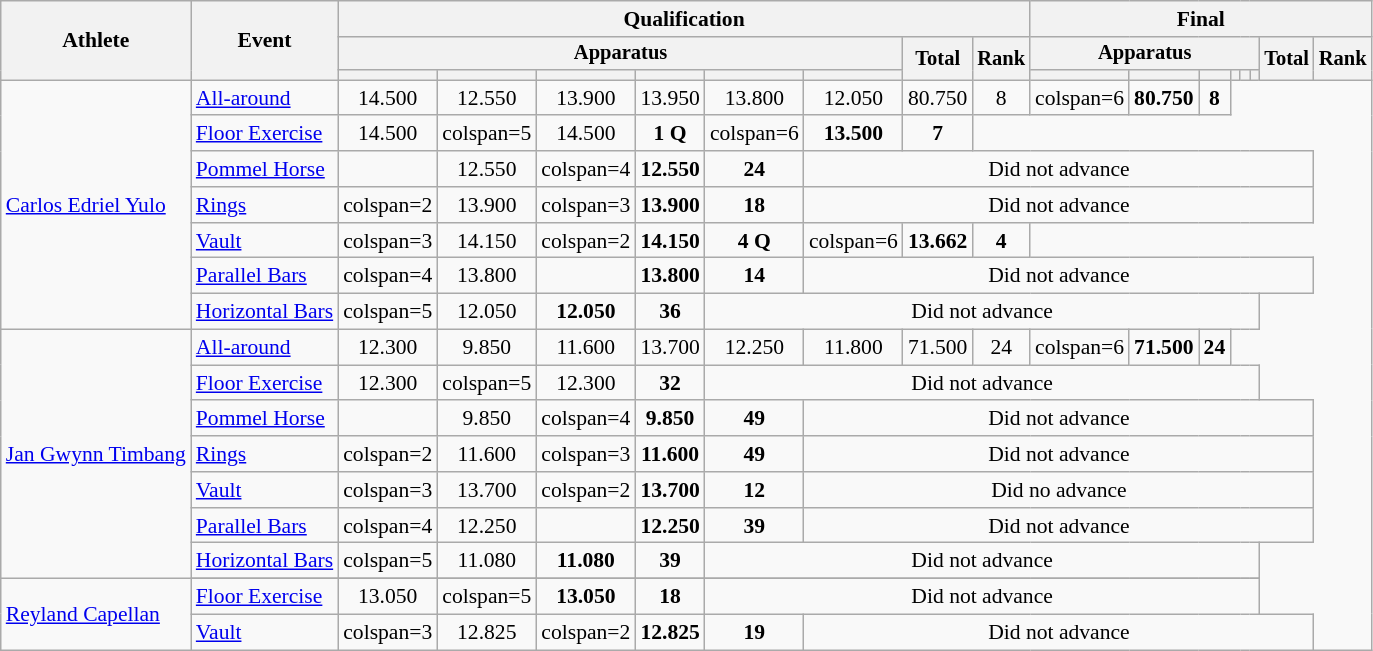<table class="wikitable" style="font-size:90%">
<tr>
<th rowspan=3>Athlete</th>
<th rowspan=3>Event</th>
<th colspan=8>Qualification</th>
<th colspan=8>Final</th>
</tr>
<tr style="font-size:95%">
<th colspan=6>Apparatus</th>
<th rowspan=2>Total</th>
<th rowspan=2>Rank</th>
<th colspan=6>Apparatus</th>
<th rowspan=2>Total</th>
<th rowspan=2>Rank</th>
</tr>
<tr style="font-size:95%">
<th></th>
<th></th>
<th></th>
<th></th>
<th></th>
<th></th>
<th></th>
<th></th>
<th></th>
<th></th>
<th></th>
<th></th>
</tr>
<tr align=center>
<td align=left rowspan=7><a href='#'>Carlos Edriel Yulo</a></td>
<td align=left><a href='#'>All-around</a></td>
<td>14.500</td>
<td>12.550</td>
<td>13.900</td>
<td>13.950</td>
<td>13.800</td>
<td>12.050</td>
<td>80.750</td>
<td>8</td>
<td>colspan=6 </td>
<td><strong>80.750</strong></td>
<td><strong>8</strong></td>
</tr>
<tr align=center>
<td align=left><a href='#'>Floor Exercise</a></td>
<td>14.500</td>
<td>colspan=5 </td>
<td>14.500</td>
<td><strong>1</strong> <strong>Q</strong></td>
<td>colspan=6 </td>
<td><strong>13.500</strong></td>
<td><strong>7</strong></td>
</tr>
<tr align=center>
<td align=left><a href='#'>Pommel Horse</a></td>
<td></td>
<td>12.550</td>
<td>colspan=4 </td>
<td><strong>12.550</strong></td>
<td><strong>24</strong></td>
<td colspan=10>Did not advance</td>
</tr>
<tr align=center>
<td align=left><a href='#'>Rings</a></td>
<td>colspan=2 </td>
<td>13.900</td>
<td>colspan=3 </td>
<td><strong>13.900</strong></td>
<td><strong>18</strong></td>
<td colspan=10>Did not advance</td>
</tr>
<tr align=center>
<td align=left><a href='#'>Vault</a></td>
<td>colspan=3 </td>
<td>14.150</td>
<td>colspan=2 </td>
<td><strong>14.150</strong></td>
<td><strong>4</strong> <strong>Q</strong></td>
<td>colspan=6 </td>
<td><strong>13.662</strong></td>
<td><strong>4</strong></td>
</tr>
<tr align=center>
<td align=left><a href='#'>Parallel Bars</a></td>
<td>colspan=4 </td>
<td>13.800</td>
<td></td>
<td><strong>13.800</strong></td>
<td><strong>14</strong></td>
<td colspan=10>Did not advance</td>
</tr>
<tr align=center>
<td align=left><a href='#'>Horizontal Bars</a></td>
<td>colspan=5 </td>
<td>12.050</td>
<td><strong>12.050</strong></td>
<td><strong>36</strong></td>
<td colspan=10>Did not advance</td>
</tr>
<tr align=center>
<td align=left rowspan=7><a href='#'>Jan Gwynn Timbang</a></td>
<td align=left><a href='#'>All-around</a></td>
<td>12.300</td>
<td>9.850</td>
<td>11.600</td>
<td>13.700</td>
<td>12.250</td>
<td>11.800</td>
<td>71.500</td>
<td>24</td>
<td>colspan=6 </td>
<td><strong>71.500</strong></td>
<td><strong>24</strong></td>
</tr>
<tr align=center>
<td align=left><a href='#'>Floor Exercise</a></td>
<td>12.300</td>
<td>colspan=5 </td>
<td>12.300</td>
<td><strong>32</strong></td>
<td colspan=10>Did not advance</td>
</tr>
<tr align=center>
<td align=left><a href='#'>Pommel Horse</a></td>
<td></td>
<td>9.850</td>
<td>colspan=4 </td>
<td><strong>9.850</strong></td>
<td><strong>49</strong></td>
<td colspan=10>Did not advance</td>
</tr>
<tr align=center>
<td align=left><a href='#'>Rings</a></td>
<td>colspan=2 </td>
<td>11.600</td>
<td>colspan=3 </td>
<td><strong>11.600</strong></td>
<td><strong>49</strong></td>
<td colspan=10>Did not advance</td>
</tr>
<tr align=center>
<td align=left><a href='#'>Vault</a></td>
<td>colspan=3 </td>
<td>13.700</td>
<td>colspan=2 </td>
<td><strong>13.700</strong></td>
<td><strong>12</strong></td>
<td colspan=10>Did no advance</td>
</tr>
<tr align=center>
<td align=left><a href='#'>Parallel Bars</a></td>
<td>colspan=4 </td>
<td>12.250</td>
<td></td>
<td><strong>12.250</strong></td>
<td><strong>39</strong></td>
<td colspan=10>Did not advance</td>
</tr>
<tr align=center>
<td align=left><a href='#'>Horizontal Bars</a></td>
<td>colspan=5 </td>
<td>11.080</td>
<td><strong>11.080</strong></td>
<td><strong>39</strong></td>
<td colspan=10>Did not advance</td>
</tr>
<tr align=center>
<td align=left rowspan=3><a href='#'>Reyland Capellan</a></td>
</tr>
<tr align=center>
<td align=left><a href='#'>Floor Exercise</a></td>
<td>13.050</td>
<td>colspan=5 </td>
<td><strong>13.050</strong></td>
<td><strong>18</strong></td>
<td colspan=10>Did not advance</td>
</tr>
<tr align=center>
<td align=left><a href='#'>Vault</a></td>
<td>colspan=3 </td>
<td>12.825</td>
<td>colspan=2 </td>
<td><strong>12.825</strong></td>
<td><strong>19</strong></td>
<td colspan=10>Did not advance</td>
</tr>
</table>
